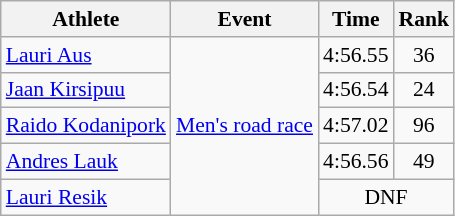<table class=wikitable style="font-size:90%">
<tr>
<th>Athlete</th>
<th>Event</th>
<th>Time</th>
<th>Rank</th>
</tr>
<tr align=center>
<td align=left><a href='#'>Lauri Aus</a></td>
<td align=left rowspan=5><a href='#'>Men's road race</a></td>
<td>4:56.55</td>
<td>36</td>
</tr>
<tr align=center>
<td align=left><a href='#'>Jaan Kirsipuu</a></td>
<td>4:56.54</td>
<td>24</td>
</tr>
<tr align=center>
<td align=left><a href='#'>Raido Kodanipork</a></td>
<td>4:57.02</td>
<td>96</td>
</tr>
<tr align=center>
<td align=left><a href='#'>Andres Lauk</a></td>
<td>4:56.56</td>
<td>49</td>
</tr>
<tr align=center>
<td align=left><a href='#'>Lauri Resik</a></td>
<td colspan=2>DNF</td>
</tr>
</table>
